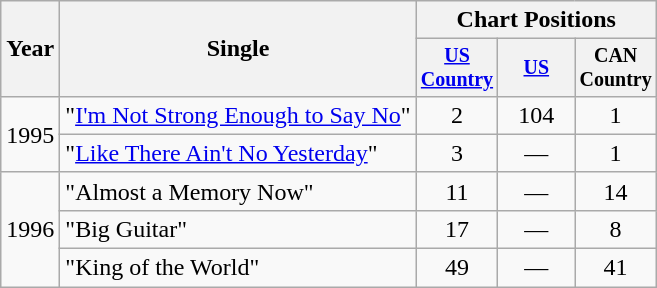<table class="wikitable" style="text-align:center;">
<tr>
<th rowspan="2">Year</th>
<th rowspan="2">Single</th>
<th colspan="3">Chart Positions</th>
</tr>
<tr style="font-size:smaller;">
<th width="45"><a href='#'>US Country</a></th>
<th width="45"><a href='#'>US</a></th>
<th width="45">CAN Country</th>
</tr>
<tr>
<td rowspan="2">1995</td>
<td align="left">"<a href='#'>I'm Not Strong Enough to Say No</a>"</td>
<td>2</td>
<td>104</td>
<td>1</td>
</tr>
<tr>
<td align="left">"<a href='#'>Like There Ain't No Yesterday</a>"</td>
<td>3</td>
<td>—</td>
<td>1</td>
</tr>
<tr>
<td rowspan="3">1996</td>
<td align="left">"Almost a Memory Now"</td>
<td>11</td>
<td>—</td>
<td>14</td>
</tr>
<tr>
<td align="left">"Big Guitar"</td>
<td>17</td>
<td>—</td>
<td>8</td>
</tr>
<tr>
<td align="left">"King of the World"</td>
<td>49</td>
<td>—</td>
<td>41</td>
</tr>
</table>
